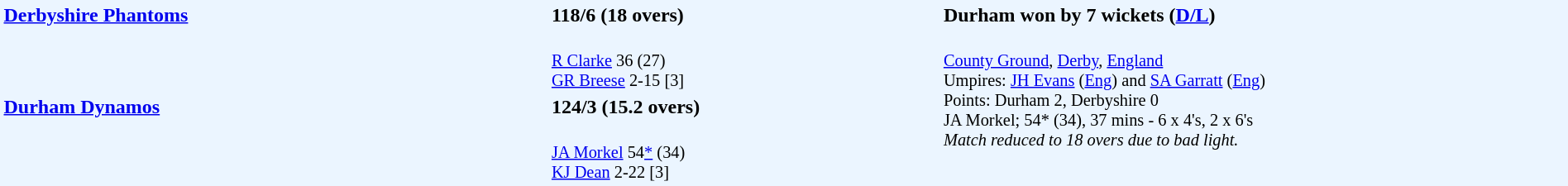<table style="width:100%; background:#ebf5ff;">
<tr>
<td style="width:35%; vertical-align:top;" rowspan="2"><strong><a href='#'>Derbyshire Phantoms</a></strong></td>
<td style="width:25%;"><strong>118/6 (18 overs)</strong></td>
<td style="width:40%;"><strong>Durham won by 7 wickets (<a href='#'>D/L</a>)</strong></td>
</tr>
<tr>
<td style="font-size: 85%;"><br><a href='#'>R Clarke</a> 36 (27)<br>
<a href='#'>GR Breese</a> 2-15 [3]</td>
<td style="vertical-align:top; font-size:85%;" rowspan="3"><br><a href='#'>County Ground</a>, <a href='#'>Derby</a>, <a href='#'>England</a><br>
Umpires: <a href='#'>JH Evans</a> (<a href='#'>Eng</a>) and <a href='#'>SA Garratt</a> (<a href='#'>Eng</a>)<br>
Points: Durham 2, Derbyshire 0<br>JA Morkel; 54* (34), 37 mins - 6 x 4's, 2 x 6's<br>
<em>Match reduced to 18 overs due to bad light.</em></td>
</tr>
<tr>
<td style="vertical-align:top;" rowspan="2"><strong><a href='#'>Durham Dynamos</a></strong></td>
<td><strong>124/3 (15.2 overs)</strong></td>
</tr>
<tr>
<td style="font-size: 85%;"><br><a href='#'>JA Morkel</a> 54<a href='#'>*</a> (34)<br>
<a href='#'>KJ Dean</a> 2-22 [3]</td>
</tr>
</table>
